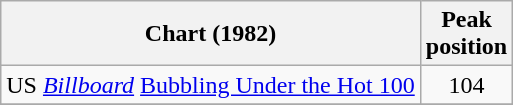<table class="wikitable">
<tr>
<th>Chart (1982)</th>
<th>Peak<br>position</th>
</tr>
<tr>
<td>US <em><a href='#'>Billboard</a></em> <a href='#'>Bubbling Under the Hot 100</a></td>
<td style="text-align:center;">104</td>
</tr>
<tr>
</tr>
</table>
